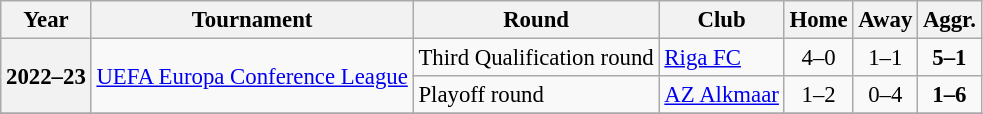<table class="wikitable" style="font-size:95%">
<tr>
<th>Year</th>
<th>Tournament</th>
<th>Round</th>
<th>Club</th>
<th>Home</th>
<th>Away</th>
<th>Aggr.</th>
</tr>
<tr>
<th rowspan="2">2022–23</th>
<td rowspan="2"><a href='#'>UEFA Europa Conference League</a></td>
<td>Third Qualification round</td>
<td> <a href='#'>Riga FC</a></td>
<td style="text-align:center">4–0</td>
<td style="text-align:center">1–1</td>
<td style="text-align:center"><strong>5–1</strong></td>
</tr>
<tr>
<td>Playoff round</td>
<td> <a href='#'>AZ Alkmaar</a></td>
<td align=center>1–2</td>
<td align=center>0–4</td>
<td style="text-align:center"><strong>1–6</strong></td>
</tr>
<tr>
</tr>
</table>
